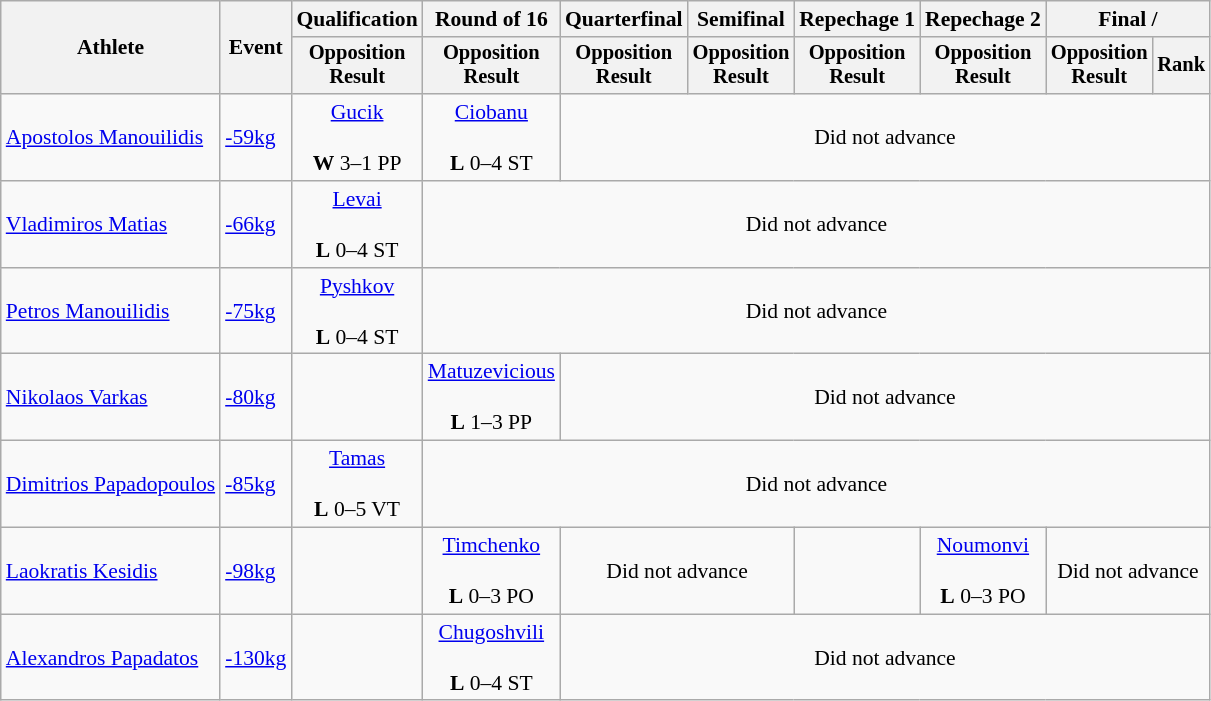<table class="wikitable" style="font-size:90%">
<tr>
<th rowspan=2>Athlete</th>
<th rowspan=2>Event</th>
<th>Qualification</th>
<th>Round of 16</th>
<th>Quarterfinal</th>
<th>Semifinal</th>
<th>Repechage 1</th>
<th>Repechage 2</th>
<th colspan=2>Final / </th>
</tr>
<tr style="font-size: 95%">
<th>Opposition<br>Result</th>
<th>Opposition<br>Result</th>
<th>Opposition<br>Result</th>
<th>Opposition<br>Result</th>
<th>Opposition<br>Result</th>
<th>Opposition<br>Result</th>
<th>Opposition<br>Result</th>
<th>Rank</th>
</tr>
<tr align=center>
<td align=left><a href='#'>Apostolos Manouilidis</a></td>
<td align=left><a href='#'>-59kg</a></td>
<td><a href='#'>Gucik</a><br><br><strong>W</strong> 3–1 PP</td>
<td><a href='#'>Ciobanu</a><br><br><strong>L</strong> 0–4 ST</td>
<td colspan=6>Did not advance</td>
</tr>
<tr align=center>
<td align=left><a href='#'>Vladimiros Matias</a></td>
<td align=left><a href='#'>-66kg</a></td>
<td><a href='#'>Levai</a><br><br><strong>L</strong> 0–4 ST</td>
<td colspan=7>Did not advance</td>
</tr>
<tr align=center>
<td align=left><a href='#'>Petros Manouilidis</a></td>
<td align=left><a href='#'>-75kg</a></td>
<td><a href='#'>Pyshkov</a><br><br><strong>L</strong> 0–4 ST</td>
<td colspan=7>Did not advance</td>
</tr>
<tr align=center>
<td align=left><a href='#'>Nikolaos Varkas</a></td>
<td align=left><a href='#'>-80kg</a></td>
<td></td>
<td><a href='#'>Matuzevicious</a><br><br><strong>L</strong> 1–3 PP</td>
<td colspan=6>Did not advance</td>
</tr>
<tr align=center>
<td align=left><a href='#'>Dimitrios Papadopoulos</a></td>
<td align=left><a href='#'>-85kg</a></td>
<td><a href='#'>Tamas</a><br><br><strong>L</strong> 0–5 VT</td>
<td colspan=7>Did not advance</td>
</tr>
<tr align=center>
<td align=left><a href='#'>Laokratis Kesidis</a></td>
<td align=left><a href='#'>-98kg</a></td>
<td></td>
<td><a href='#'>Timchenko</a><br><br><strong>L</strong> 0–3 PO</td>
<td colspan=2>Did not advance</td>
<td></td>
<td><a href='#'>Noumonvi</a><br><br><strong>L</strong> 0–3 PO</td>
<td colspan=2>Did not advance</td>
</tr>
<tr align=center>
<td align=left><a href='#'>Alexandros Papadatos</a></td>
<td align=left><a href='#'>-130kg</a></td>
<td></td>
<td><a href='#'>Chugoshvili</a><br><br><strong>L</strong> 0–4 ST</td>
<td colspan=6>Did not advance</td>
</tr>
</table>
